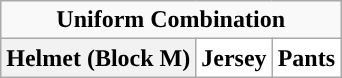<table class="wikitable">
<tr>
<td align="center" Colspan="3"><strong>Uniform Combination</strong></td>
</tr>
<tr align="center">
<th>Helmet (Block M)</th>
<th style="background:white; color:black">Jersey</th>
<th style="background:white; color:black">Pants</th>
</tr>
</table>
